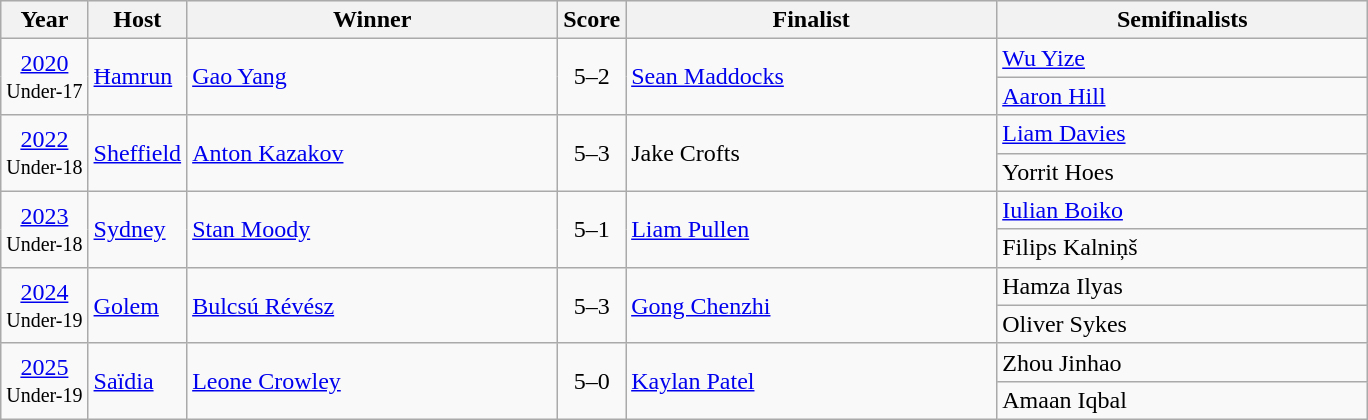<table class="wikitable">
<tr style="background:#EFEFEF;">
<th>Year</th>
<th>Host</th>
<th style="width:15em">Winner</th>
<th>Score</th>
<th style="width:15em">Finalist</th>
<th style="width:15em">Semifinalists</th>
</tr>
<tr>
<td rowspan="2" style="text-align:center;"><a href='#'>2020</a><br><small>Under-17</small></td>
<td rowspan="2"> <a href='#'>Ħamrun</a></td>
<td rowspan="2"> <a href='#'>Gao Yang</a></td>
<td rowspan="2" style="text-align:center;">5–2</td>
<td rowspan="2"> <a href='#'>Sean Maddocks</a></td>
<td> <a href='#'>Wu Yize</a></td>
</tr>
<tr>
<td> <a href='#'>Aaron Hill</a></td>
</tr>
<tr>
<td rowspan="2" style="text-align:center;"><a href='#'>2022</a><br><small>Under-18</small></td>
<td rowspan="2"> <a href='#'>Sheffield</a></td>
<td rowspan="2"> <a href='#'>Anton Kazakov</a></td>
<td rowspan="2" style="text-align:center;">5–3</td>
<td rowspan="2"> Jake Crofts</td>
<td> <a href='#'>Liam Davies</a></td>
</tr>
<tr>
<td> Yorrit Hoes</td>
</tr>
<tr>
<td rowspan="2" style="text-align:center;"><a href='#'>2023</a><br><small>Under-18</small></td>
<td rowspan="2"> <a href='#'>Sydney</a></td>
<td rowspan="2"> <a href='#'>Stan Moody</a></td>
<td rowspan="2" style="text-align:center;">5–1</td>
<td rowspan="2"> <a href='#'>Liam Pullen</a></td>
<td> <a href='#'>Iulian Boiko</a></td>
</tr>
<tr>
<td> Filips Kalniņš</td>
</tr>
<tr>
<td rowspan="2" style="text-align:center;"><a href='#'>2024</a><br><small>Under-19</small></td>
<td rowspan="2"> <a href='#'>Golem</a></td>
<td rowspan="2"> <a href='#'>Bulcsú Révész</a></td>
<td rowspan="2" style="text-align:center;">5–3</td>
<td rowspan="2"> <a href='#'>Gong Chenzhi</a></td>
<td> Hamza Ilyas</td>
</tr>
<tr>
<td> Oliver Sykes</td>
</tr>
<tr>
<td rowspan="2" style="text-align:center;"><a href='#'>2025</a><br><small>Under-19</small></td>
<td rowspan="2"> <a href='#'>Saïdia</a></td>
<td rowspan="2"> <a href='#'>Leone Crowley</a></td>
<td rowspan="2" style="text-align:center;">5–0</td>
<td rowspan="2"> <a href='#'>Kaylan Patel</a></td>
<td> Zhou Jinhao</td>
</tr>
<tr>
<td> Amaan Iqbal</td>
</tr>
</table>
